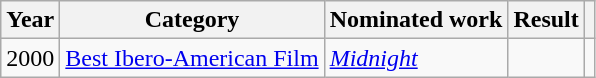<table class="wikitable sortable">
<tr>
<th>Year</th>
<th>Category</th>
<th>Nominated work</th>
<th>Result</th>
<th class="unsortable"></th>
</tr>
<tr>
<td>2000</td>
<td><a href='#'>Best Ibero-American Film</a></td>
<td><em><a href='#'>Midnight</a></em></td>
<td></td>
<td></td>
</tr>
</table>
